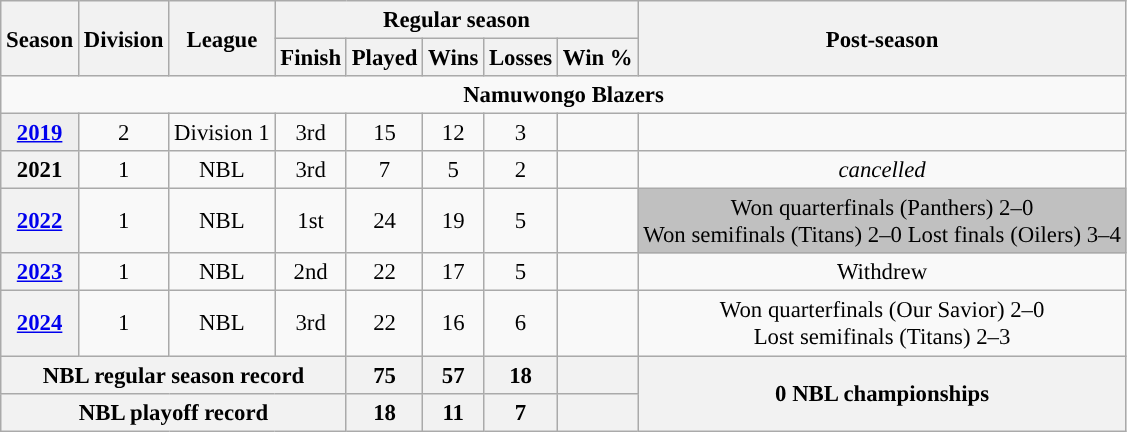<table class="wikitable" style="font-size:95%; text-align:center">
<tr>
<th rowspan=2>Season</th>
<th rowspan=2>Division</th>
<th rowspan=2>League</th>
<th colspan=5>Regular season</th>
<th rowspan=2>Post-season</th>
</tr>
<tr>
<th>Finish</th>
<th>Played</th>
<th>Wins</th>
<th>Losses</th>
<th>Win %</th>
</tr>
<tr>
<td colspan="12" align="center"><strong>Namuwongo Blazers</strong></td>
</tr>
<tr>
<th style="background:#eee;"><a href='#'>2019</a></th>
<td style="text-align:center;">2</td>
<td style="text-align:center;">Division 1</td>
<td style="text-align:center;">3rd</td>
<td style="text-align:center;">15</td>
<td style="text-align:center;">12</td>
<td style="text-align:center;">3</td>
<td style="text-align:center;"></td>
<td style="text-align:center;"></td>
</tr>
<tr>
<th>2021</th>
<td>1</td>
<td>NBL</td>
<td>3rd</td>
<td>7</td>
<td>5</td>
<td>2</td>
<td></td>
<td><em>cancelled</em></td>
</tr>
<tr>
<th><a href='#'>2022</a></th>
<td>1</td>
<td>NBL</td>
<td>1st</td>
<td>24</td>
<td>19</td>
<td>5</td>
<td></td>
<td bgcolor="silver">Won quarterfinals (Panthers) 2–0<br>Won semifinals (Titans) 2–0
Lost finals (Oilers) 3–4</td>
</tr>
<tr>
<th><a href='#'>2023</a></th>
<td>1</td>
<td>NBL</td>
<td>2nd</td>
<td>22</td>
<td>17</td>
<td>5</td>
<td></td>
<td>Withdrew</td>
</tr>
<tr>
<th><a href='#'>2024</a></th>
<td>1</td>
<td>NBL</td>
<td>3rd</td>
<td>22</td>
<td>16</td>
<td>6</td>
<td></td>
<td>Won quarterfinals (Our Savior) 2–0<br>Lost semifinals (Titans) 2–3</td>
</tr>
<tr>
<th colspan="4">NBL regular season record</th>
<th>75</th>
<th>57</th>
<th>18</th>
<th></th>
<th rowspan="2">0 NBL championships</th>
</tr>
<tr>
<th colspan="4">NBL playoff record</th>
<th>18</th>
<th>11</th>
<th>7</th>
<th></th>
</tr>
</table>
